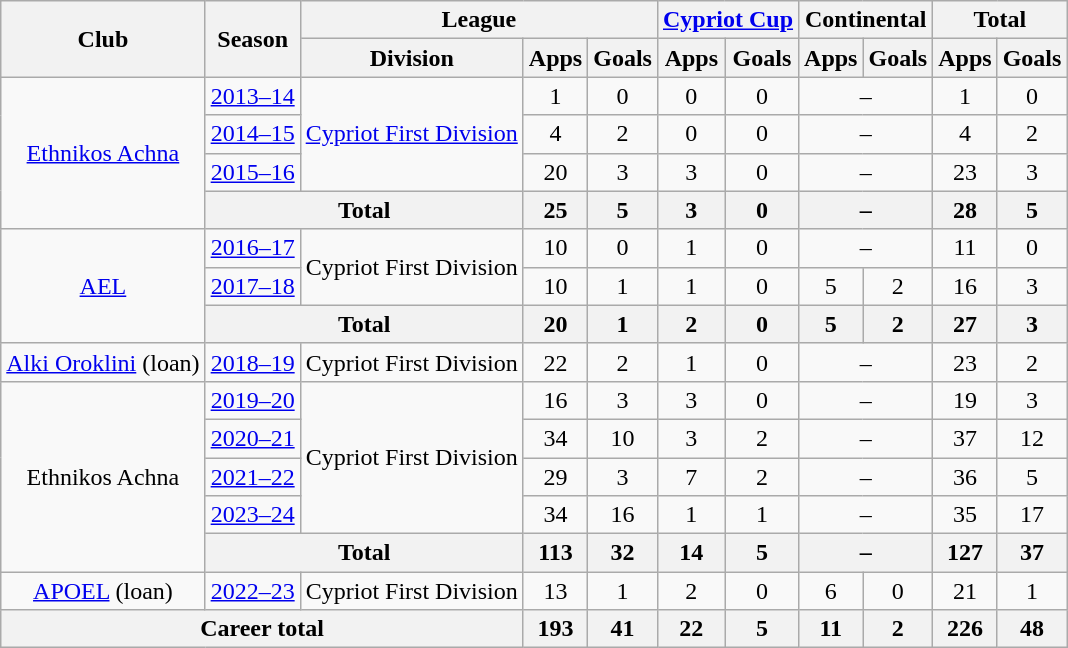<table class="wikitable" style="text-align:center;">
<tr>
<th rowspan="2">Club</th>
<th rowspan="2">Season</th>
<th colspan="3">League</th>
<th colspan="2"><a href='#'>Cypriot Cup</a></th>
<th colspan="2">Continental</th>
<th colspan="2">Total</th>
</tr>
<tr>
<th>Division</th>
<th>Apps</th>
<th>Goals</th>
<th>Apps</th>
<th>Goals</th>
<th>Apps</th>
<th>Goals</th>
<th>Apps</th>
<th>Goals</th>
</tr>
<tr>
<td rowspan="4" valign="center"><a href='#'>Ethnikos Achna</a></td>
<td><a href='#'>2013–14</a></td>
<td rowspan="3"><a href='#'>Cypriot First Division</a></td>
<td>1</td>
<td>0</td>
<td>0</td>
<td>0</td>
<td colspan="2">–</td>
<td>1</td>
<td>0</td>
</tr>
<tr>
<td><a href='#'>2014–15</a></td>
<td>4</td>
<td>2</td>
<td>0</td>
<td>0</td>
<td colspan="2">–</td>
<td>4</td>
<td>2</td>
</tr>
<tr>
<td><a href='#'>2015–16</a></td>
<td>20</td>
<td>3</td>
<td>3</td>
<td>0</td>
<td colspan="2">–</td>
<td>23</td>
<td>3</td>
</tr>
<tr>
<th colspan="2">Total</th>
<th>25</th>
<th>5</th>
<th>3</th>
<th>0</th>
<th colspan="2">–</th>
<th>28</th>
<th>5</th>
</tr>
<tr>
<td rowspan="3" valign="center"><a href='#'>AEL</a></td>
<td><a href='#'>2016–17</a></td>
<td rowspan="2">Cypriot First Division</td>
<td>10</td>
<td>0</td>
<td>1</td>
<td>0</td>
<td colspan="2">–</td>
<td>11</td>
<td>0</td>
</tr>
<tr>
<td><a href='#'>2017–18</a></td>
<td>10</td>
<td>1</td>
<td>1</td>
<td>0</td>
<td>5</td>
<td>2</td>
<td>16</td>
<td>3</td>
</tr>
<tr>
<th colspan="2">Total</th>
<th>20</th>
<th>1</th>
<th>2</th>
<th>0</th>
<th>5</th>
<th>2</th>
<th>27</th>
<th>3</th>
</tr>
<tr>
<td><a href='#'>Alki Oroklini</a> (loan)</td>
<td><a href='#'>2018–19</a></td>
<td>Cypriot First Division</td>
<td>22</td>
<td>2</td>
<td>1</td>
<td>0</td>
<td colspan="2">–</td>
<td>23</td>
<td>2</td>
</tr>
<tr>
<td rowspan="5">Ethnikos Achna</td>
<td><a href='#'>2019–20</a></td>
<td rowspan="4">Cypriot First Division</td>
<td>16</td>
<td>3</td>
<td>3</td>
<td>0</td>
<td colspan="2">–</td>
<td>19</td>
<td>3</td>
</tr>
<tr>
<td><a href='#'>2020–21</a></td>
<td>34</td>
<td>10</td>
<td>3</td>
<td>2</td>
<td colspan="2">–</td>
<td>37</td>
<td>12</td>
</tr>
<tr>
<td><a href='#'>2021–22</a></td>
<td>29</td>
<td>3</td>
<td>7</td>
<td>2</td>
<td colspan="2">–</td>
<td>36</td>
<td>5</td>
</tr>
<tr>
<td><a href='#'>2023–24</a></td>
<td>34</td>
<td>16</td>
<td>1</td>
<td>1</td>
<td colspan="2">–</td>
<td>35</td>
<td>17</td>
</tr>
<tr>
<th colspan="2">Total</th>
<th>113</th>
<th>32</th>
<th>14</th>
<th>5</th>
<th colspan="2">–</th>
<th>127</th>
<th>37</th>
</tr>
<tr>
<td><a href='#'>APOEL</a> (loan)</td>
<td><a href='#'>2022–23</a></td>
<td>Cypriot First Division</td>
<td>13</td>
<td>1</td>
<td>2</td>
<td>0</td>
<td>6</td>
<td>0</td>
<td>21</td>
<td>1</td>
</tr>
<tr>
<th colspan="3">Career total</th>
<th>193</th>
<th>41</th>
<th>22</th>
<th>5</th>
<th>11</th>
<th>2</th>
<th>226</th>
<th>48</th>
</tr>
</table>
